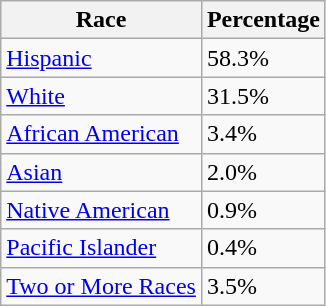<table class="wikitable">
<tr>
<th>Race</th>
<th>Percentage</th>
</tr>
<tr>
<td><a href='#'>Hispanic</a></td>
<td>58.3%</td>
</tr>
<tr>
<td><a href='#'>White</a></td>
<td>31.5%</td>
</tr>
<tr>
<td><a href='#'>African American</a></td>
<td>3.4%</td>
</tr>
<tr>
<td><a href='#'>Asian</a></td>
<td>2.0%</td>
</tr>
<tr>
<td><a href='#'>Native American</a></td>
<td>0.9%</td>
</tr>
<tr>
<td><a href='#'>Pacific Islander</a></td>
<td>0.4%</td>
</tr>
<tr>
<td><a href='#'>Two or More Races</a></td>
<td>3.5%</td>
</tr>
</table>
